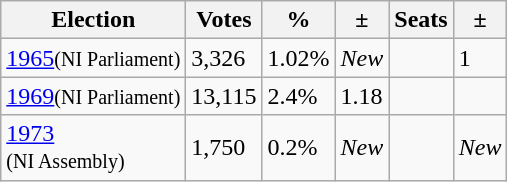<table class="wikitable">
<tr>
<th>Election</th>
<th>Votes</th>
<th>%</th>
<th>±</th>
<th>Seats</th>
<th>±</th>
</tr>
<tr>
<td><a href='#'>1965</a><small>(NI Parliament)</small></td>
<td>3,326</td>
<td>1.02%</td>
<td><em>New</em></td>
<td></td>
<td> 1</td>
</tr>
<tr>
<td><a href='#'>1969</a><small>(NI Parliament)</small></td>
<td>13,115</td>
<td>2.4%</td>
<td> 1.18</td>
<td></td>
<td></td>
</tr>
<tr>
<td><a href='#'>1973</a><br><small>(NI Assembly)</small></td>
<td>1,750</td>
<td>0.2%</td>
<td><em>New</em></td>
<td></td>
<td><em>New</em></td>
</tr>
</table>
